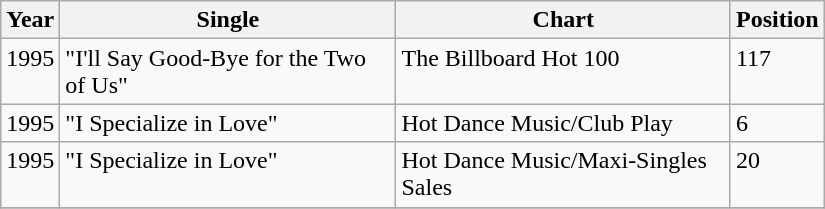<table class="wikitable" width="550">
<tr>
<th align="left" valign="top">Year</th>
<th align="left" valign="top">Single</th>
<th align="left" valign="top">Chart</th>
<th align="left" valign="top">Position</th>
</tr>
<tr>
<td align="left" valign="top">1995</td>
<td align="left" valign="top">"I'll Say Good-Bye for the Two of Us"</td>
<td align="left" valign="top">The Billboard Hot 100</td>
<td align="left" valign="top">117</td>
</tr>
<tr>
<td align="left" valign="top">1995</td>
<td align="left" valign="top">"I Specialize in Love"</td>
<td align="left" valign="top">Hot Dance Music/Club Play</td>
<td align="left" valign="top">6</td>
</tr>
<tr>
<td align="left" valign="top">1995</td>
<td align="left" valign="top">"I Specialize in Love"</td>
<td align="left" valign="top">Hot Dance Music/Maxi-Singles Sales</td>
<td align="left" valign="top">20</td>
</tr>
<tr>
</tr>
</table>
